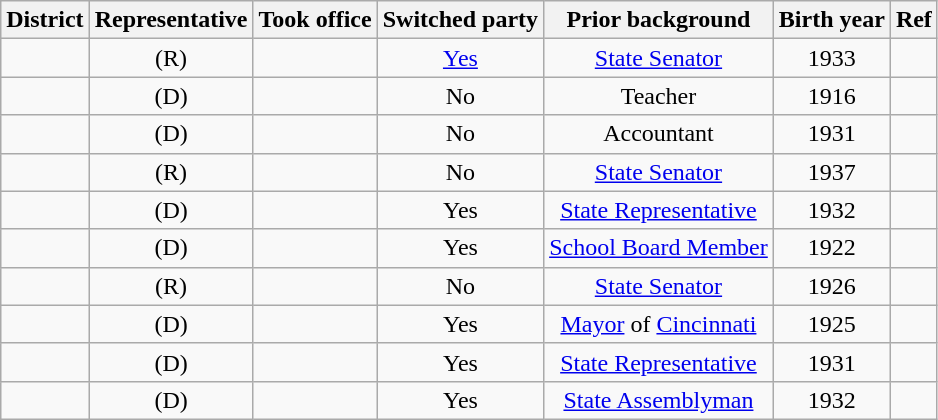<table class="sortable wikitable" style="text-align:center">
<tr>
<th>District</th>
<th>Representative</th>
<th>Took office</th>
<th>Switched party</th>
<th>Prior background</th>
<th>Birth year</th>
<th>Ref</th>
</tr>
<tr>
<td></td>
<td> (R)</td>
<td></td>
<td><a href='#'>Yes</a></td>
<td><a href='#'>State Senator</a></td>
<td>1933</td>
<td></td>
</tr>
<tr>
<td></td>
<td> (D)</td>
<td></td>
<td>No</td>
<td>Teacher</td>
<td>1916</td>
<td></td>
</tr>
<tr>
<td></td>
<td> (D)</td>
<td></td>
<td>No</td>
<td>Accountant</td>
<td>1931</td>
<td></td>
</tr>
<tr>
<td></td>
<td> (R)</td>
<td></td>
<td>No</td>
<td><a href='#'>State Senator</a></td>
<td>1937</td>
<td></td>
</tr>
<tr>
<td></td>
<td> (D)</td>
<td></td>
<td>Yes</td>
<td><a href='#'>State Representative</a></td>
<td>1932</td>
<td></td>
</tr>
<tr>
<td></td>
<td> (D)</td>
<td></td>
<td>Yes</td>
<td><a href='#'>School Board Member</a></td>
<td>1922</td>
<td></td>
</tr>
<tr>
<td></td>
<td> (R)</td>
<td></td>
<td>No</td>
<td><a href='#'>State Senator</a></td>
<td>1926</td>
<td></td>
</tr>
<tr>
<td></td>
<td> (D)</td>
<td></td>
<td>Yes</td>
<td><a href='#'>Mayor</a> of <a href='#'>Cincinnati</a></td>
<td>1925</td>
<td></td>
</tr>
<tr>
<td></td>
<td> (D)</td>
<td></td>
<td>Yes</td>
<td><a href='#'>State Representative</a></td>
<td>1931</td>
<td></td>
</tr>
<tr>
<td></td>
<td> (D)</td>
<td></td>
<td>Yes</td>
<td><a href='#'>State Assemblyman</a></td>
<td>1932</td>
<td></td>
</tr>
</table>
